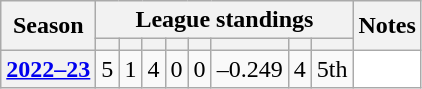<table class="wikitable sortable">
<tr>
<th scope="col" rowspan="2">Season</th>
<th scope="col" colspan="8">League standings</th>
<th scope="col" rowspan="2">Notes</th>
</tr>
<tr>
<th scope="col"></th>
<th scope="col"></th>
<th scope="col"></th>
<th scope="col"></th>
<th scope="col"></th>
<th scope="col"></th>
<th scope="col"></th>
<th scope="col"></th>
</tr>
<tr>
<th scope="row"><a href='#'>2022–23</a></th>
<td>5</td>
<td>1</td>
<td>4</td>
<td>0</td>
<td>0</td>
<td>–0.249</td>
<td>4</td>
<td>5th</td>
<td style="background: white;"></td>
</tr>
</table>
